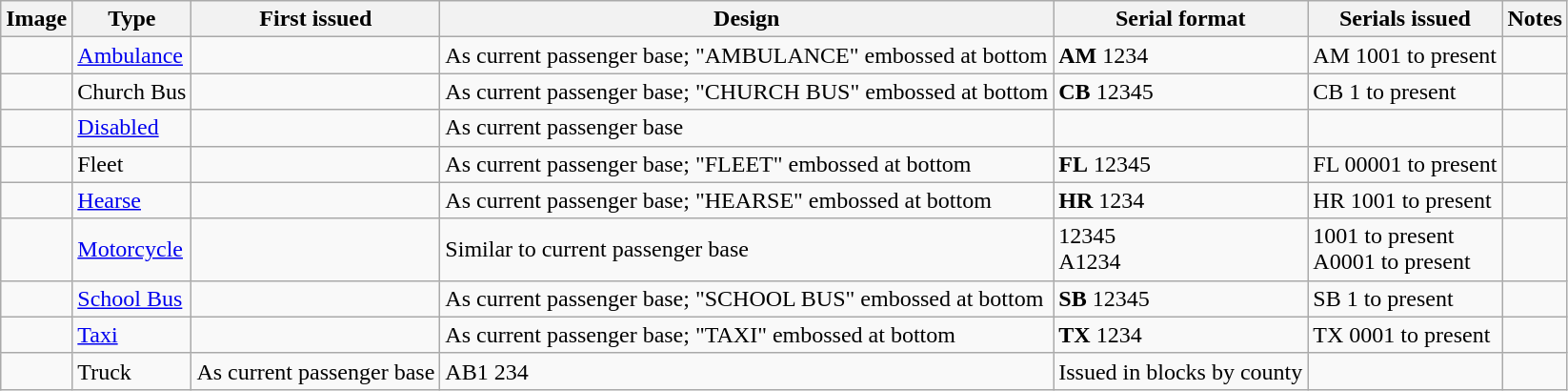<table class="wikitable">
<tr>
<th>Image</th>
<th>Type</th>
<th>First issued</th>
<th>Design</th>
<th>Serial format</th>
<th>Serials issued</th>
<th>Notes</th>
</tr>
<tr>
<td></td>
<td><a href='#'>Ambulance</a></td>
<td></td>
<td>As current passenger base; "AMBULANCE" embossed at bottom</td>
<td><strong>AM</strong> 1234</td>
<td>AM 1001 to present</td>
<td></td>
</tr>
<tr>
<td></td>
<td>Church Bus</td>
<td></td>
<td>As current passenger base; "CHURCH BUS" embossed at bottom</td>
<td><strong>CB</strong> 12345</td>
<td>CB 1 to present</td>
<td></td>
</tr>
<tr>
<td></td>
<td><a href='#'>Disabled</a></td>
<td></td>
<td>As current passenger base</td>
<td></td>
<td></td>
<td></td>
</tr>
<tr>
<td></td>
<td>Fleet</td>
<td></td>
<td>As current passenger base; "FLEET" embossed at bottom</td>
<td><strong>FL</strong> 12345</td>
<td>FL 00001 to present</td>
<td></td>
</tr>
<tr>
<td></td>
<td><a href='#'>Hearse</a></td>
<td></td>
<td>As current passenger base; "HEARSE" embossed at bottom</td>
<td><strong>HR</strong> 1234</td>
<td>HR 1001 to present</td>
<td></td>
</tr>
<tr>
<td></td>
<td><a href='#'>Motorcycle</a></td>
<td></td>
<td>Similar to current passenger base</td>
<td> 12345<br> A1234</td>
<td> 1001 to present<br> A0001 to present</td>
<td></td>
</tr>
<tr>
<td></td>
<td><a href='#'>School Bus</a></td>
<td></td>
<td>As current passenger base; "SCHOOL BUS" embossed at bottom</td>
<td><strong>SB</strong> 12345</td>
<td>SB 1 to present</td>
<td></td>
</tr>
<tr>
<td></td>
<td><a href='#'>Taxi</a></td>
<td></td>
<td>As current passenger base; "TAXI" embossed at bottom</td>
<td><strong>TX</strong> 1234</td>
<td>TX 0001 to present</td>
<td></td>
</tr>
<tr>
<td></td>
<td>Truck</td>
<td>As current passenger base</td>
<td>AB1 234</td>
<td>Issued in blocks by county</td>
<td></td>
</tr>
</table>
